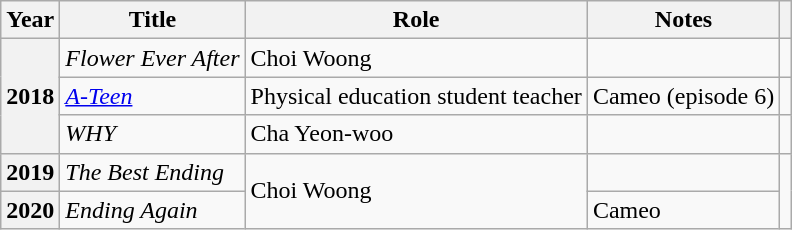<table class="wikitable  sortable plainrowheaders">
<tr>
<th scope="col">Year</th>
<th scope="col">Title</th>
<th scope="col">Role</th>
<th scope="col">Notes</th>
<th scope="col" class="unsortable"></th>
</tr>
<tr>
<th rowspan="3" scope="row">2018</th>
<td><em>Flower Ever After</em></td>
<td>Choi Woong</td>
<td></td>
<td></td>
</tr>
<tr>
<td><em><a href='#'>A-Teen</a></em></td>
<td>Physical education student teacher</td>
<td>Cameo (episode 6)</td>
<td></td>
</tr>
<tr>
<td><em>WHY</em></td>
<td>Cha Yeon-woo</td>
<td></td>
<td></td>
</tr>
<tr>
<th scope="row">2019</th>
<td><em>The Best Ending</em></td>
<td rowspan=2>Choi Woong</td>
<td></td>
<td rowspan=2></td>
</tr>
<tr>
<th scope="row">2020</th>
<td><em>Ending Again</em></td>
<td>Cameo</td>
</tr>
</table>
